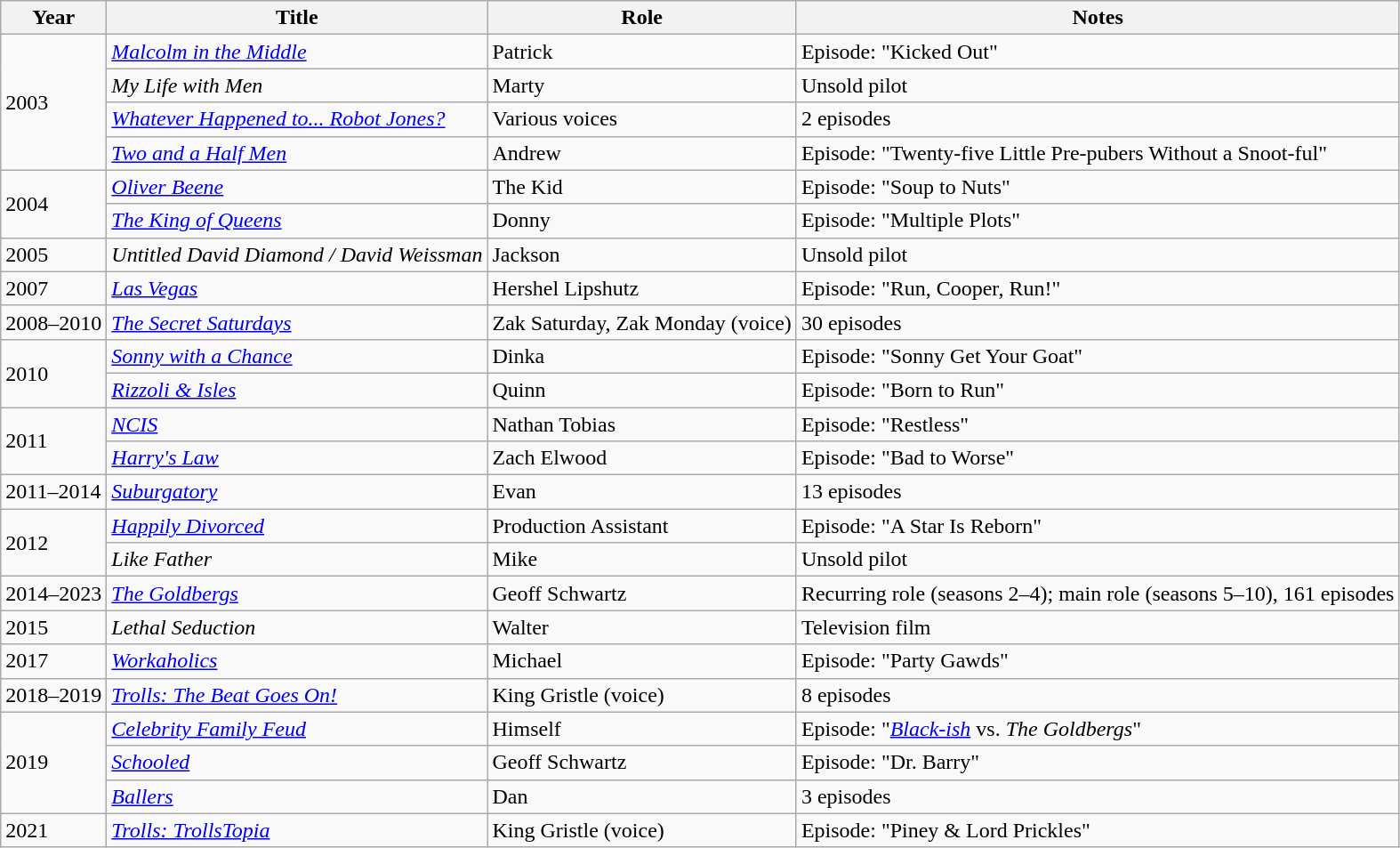<table class="wikitable plainrowheaders sortable">
<tr>
<th scope="col">Year</th>
<th scope="col">Title</th>
<th scope="col">Role</th>
<th scope="col" class="unsortable">Notes</th>
</tr>
<tr>
<td rowspan="4">2003</td>
<td><em><a href='#'>Malcolm in the Middle</a></em></td>
<td>Patrick</td>
<td>Episode: "Kicked Out"</td>
</tr>
<tr>
<td><em>My Life with Men</em></td>
<td>Marty</td>
<td>Unsold pilot</td>
</tr>
<tr>
<td><em><a href='#'>Whatever Happened to... Robot Jones?</a></em></td>
<td>Various voices</td>
<td>2 episodes</td>
</tr>
<tr>
<td><em><a href='#'>Two and a Half Men</a></em></td>
<td>Andrew</td>
<td>Episode: "Twenty-five Little Pre-pubers Without a Snoot-ful"</td>
</tr>
<tr>
<td rowspan="2">2004</td>
<td><em><a href='#'>Oliver Beene</a></em></td>
<td>The Kid</td>
<td>Episode: "Soup to Nuts"</td>
</tr>
<tr>
<td><em><a href='#'>The King of Queens</a></em></td>
<td>Donny</td>
<td>Episode: "Multiple Plots"</td>
</tr>
<tr>
<td>2005</td>
<td><em>Untitled David Diamond / David Weissman</em></td>
<td>Jackson</td>
<td>Unsold pilot</td>
</tr>
<tr>
<td>2007</td>
<td><em><a href='#'>Las Vegas</a></em></td>
<td>Hershel Lipshutz</td>
<td>Episode: "Run, Cooper, Run!"</td>
</tr>
<tr>
<td>2008–2010</td>
<td><em><a href='#'>The Secret Saturdays</a></em></td>
<td>Zak Saturday, Zak Monday (voice)</td>
<td>30 episodes</td>
</tr>
<tr>
<td rowspan="2">2010</td>
<td><em><a href='#'>Sonny with a Chance</a></em></td>
<td>Dinka</td>
<td>Episode: "Sonny Get Your Goat"</td>
</tr>
<tr>
<td><em><a href='#'>Rizzoli & Isles</a></em></td>
<td>Quinn</td>
<td>Episode: "Born to Run"</td>
</tr>
<tr>
<td rowspan="2">2011</td>
<td><em><a href='#'>NCIS</a></em></td>
<td>Nathan Tobias</td>
<td>Episode: "Restless"</td>
</tr>
<tr>
<td><em><a href='#'>Harry's Law</a></em></td>
<td>Zach Elwood</td>
<td>Episode: "Bad to Worse"</td>
</tr>
<tr>
<td>2011–2014</td>
<td><em><a href='#'>Suburgatory</a></em></td>
<td>Evan</td>
<td>13 episodes</td>
</tr>
<tr>
<td rowspan="2">2012</td>
<td><em><a href='#'>Happily Divorced</a></em></td>
<td>Production Assistant</td>
<td>Episode: "A Star Is Reborn"</td>
</tr>
<tr>
<td><em>Like Father</em></td>
<td>Mike</td>
<td>Unsold pilot</td>
</tr>
<tr>
<td>2014–2023</td>
<td><em><a href='#'>The Goldbergs</a></em></td>
<td>Geoff Schwartz</td>
<td>Recurring role (seasons 2–4); main role (seasons 5–10), 161 episodes</td>
</tr>
<tr>
<td>2015</td>
<td><em>Lethal Seduction</em></td>
<td>Walter</td>
<td>Television film</td>
</tr>
<tr>
<td>2017</td>
<td><em><a href='#'>Workaholics</a></em></td>
<td>Michael</td>
<td>Episode: "Party Gawds"</td>
</tr>
<tr>
<td>2018–2019</td>
<td><em><a href='#'>Trolls: The Beat Goes On!</a></em></td>
<td>King Gristle (voice)</td>
<td>8 episodes</td>
</tr>
<tr>
<td rowspan="3">2019</td>
<td><em><a href='#'>Celebrity Family Feud</a></em></td>
<td>Himself</td>
<td>Episode: "<em><a href='#'>Black-ish</a></em> vs. <em>The Goldbergs</em>"</td>
</tr>
<tr>
<td><em><a href='#'>Schooled</a></em></td>
<td>Geoff Schwartz</td>
<td>Episode: "Dr. Barry"</td>
</tr>
<tr>
<td><em><a href='#'>Ballers</a></em></td>
<td>Dan</td>
<td>3 episodes</td>
</tr>
<tr>
<td>2021</td>
<td><em><a href='#'>Trolls: TrollsTopia</a></em></td>
<td>King Gristle (voice)</td>
<td>Episode: "Piney & Lord Prickles"</td>
</tr>
</table>
